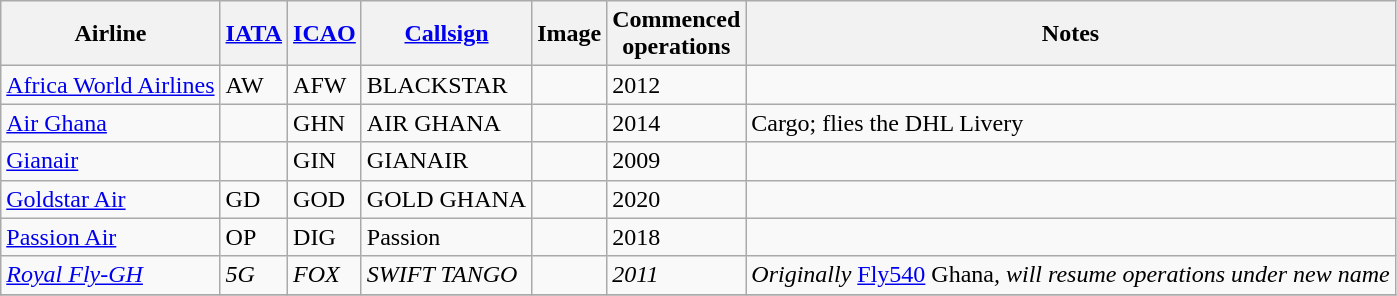<table class="wikitable sortable">
<tr valign="middle">
<th>Airline</th>
<th><a href='#'>IATA</a></th>
<th><a href='#'>ICAO</a></th>
<th><a href='#'>Callsign</a></th>
<th>Image</th>
<th>Commenced<br>operations</th>
<th>Notes</th>
</tr>
<tr>
<td><a href='#'>Africa World Airlines</a></td>
<td>AW</td>
<td>AFW</td>
<td>BLACKSTAR</td>
<td></td>
<td>2012</td>
<td></td>
</tr>
<tr>
<td><a href='#'>Air Ghana</a></td>
<td></td>
<td>GHN</td>
<td>AIR GHANA</td>
<td></td>
<td>2014</td>
<td>Cargo; flies the DHL Livery</td>
</tr>
<tr>
<td><a href='#'>Gianair</a></td>
<td></td>
<td>GIN</td>
<td>GIANAIR</td>
<td></td>
<td>2009</td>
<td></td>
</tr>
<tr>
<td><a href='#'>Goldstar Air</a></td>
<td>GD</td>
<td>GOD</td>
<td>GOLD GHANA</td>
<td></td>
<td>2020</td>
<td></td>
</tr>
<tr>
<td><a href='#'>Passion Air</a></td>
<td>OP</td>
<td>DIG</td>
<td>Passion</td>
<td></td>
<td>2018</td>
<td></td>
</tr>
<tr>
<td><em><a href='#'>Royal Fly-GH</a></em></td>
<td><em>5G </em></td>
<td><em>FOX</em></td>
<td><em>SWIFT TANGO</em></td>
<td></td>
<td><em>2011</em></td>
<td><em>Originally </em><a href='#'>Fly540</a> Ghana<em>, will resume operations under new name</em></td>
</tr>
<tr>
</tr>
</table>
